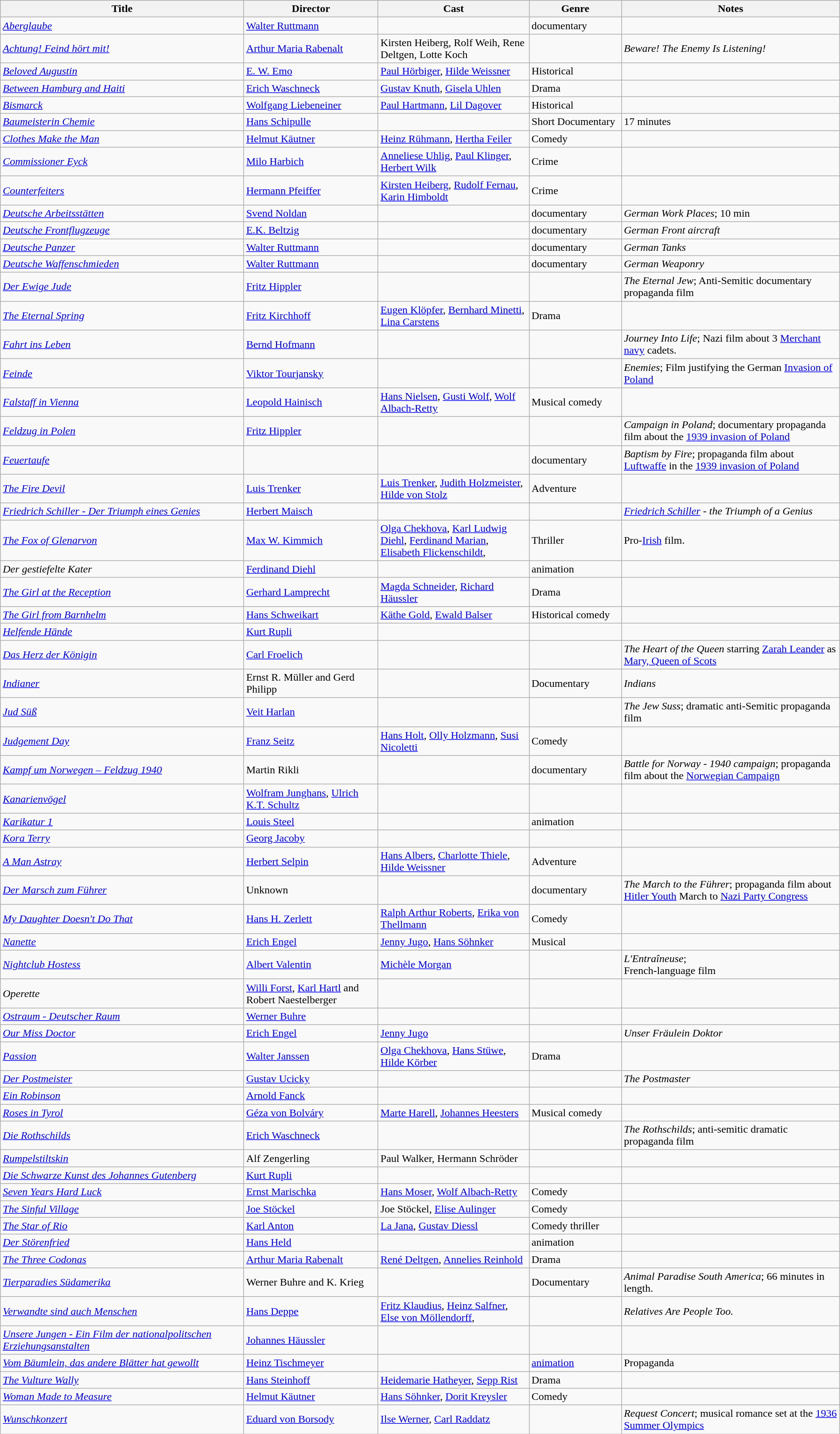<table class="wikitable" width= "100%">
<tr>
<th width=29%>Title</th>
<th width=16%>Director</th>
<th width=18%>Cast</th>
<th width=11%>Genre</th>
<th width=26%>Notes</th>
</tr>
<tr>
<td><em><a href='#'>Aberglaube</a></em></td>
<td><a href='#'>Walter Ruttmann</a></td>
<td></td>
<td>documentary</td>
<td></td>
</tr>
<tr>
<td><em><a href='#'>Achtung! Feind hört mit!</a></em></td>
<td><a href='#'>Arthur Maria Rabenalt</a></td>
<td>Kirsten Heiberg, Rolf Weih, Rene Deltgen, Lotte Koch</td>
<td></td>
<td><em>Beware! The Enemy Is Listening!</em></td>
</tr>
<tr>
<td><em><a href='#'>Beloved Augustin</a></em></td>
<td><a href='#'>E. W. Emo</a></td>
<td><a href='#'>Paul Hörbiger</a>, <a href='#'>Hilde Weissner</a></td>
<td>Historical</td>
<td></td>
</tr>
<tr>
<td><em><a href='#'>Between Hamburg and Haiti</a></em></td>
<td><a href='#'>Erich Waschneck</a></td>
<td><a href='#'>Gustav Knuth</a>, <a href='#'>Gisela Uhlen</a></td>
<td>Drama</td>
<td></td>
</tr>
<tr>
<td><em><a href='#'>Bismarck</a></em></td>
<td><a href='#'>Wolfgang Liebeneiner</a></td>
<td><a href='#'>Paul Hartmann</a>, <a href='#'>Lil Dagover</a></td>
<td>Historical</td>
<td></td>
</tr>
<tr>
<td><em><a href='#'>Baumeisterin Chemie</a></em></td>
<td><a href='#'>Hans Schipulle</a></td>
<td></td>
<td>Short Documentary</td>
<td>17 minutes</td>
</tr>
<tr>
<td><em><a href='#'>Clothes Make the Man</a></em></td>
<td><a href='#'>Helmut Käutner</a></td>
<td><a href='#'>Heinz Rühmann</a>, <a href='#'>Hertha Feiler</a></td>
<td>Comedy</td>
<td></td>
</tr>
<tr>
<td><em><a href='#'>Commissioner Eyck</a></em></td>
<td><a href='#'>Milo Harbich</a></td>
<td><a href='#'>Anneliese Uhlig</a>, <a href='#'>Paul Klinger</a>, <a href='#'>Herbert Wilk</a></td>
<td>Crime</td>
<td></td>
</tr>
<tr>
<td><em><a href='#'>Counterfeiters</a></em></td>
<td><a href='#'>Hermann Pfeiffer</a></td>
<td><a href='#'>Kirsten Heiberg</a>, <a href='#'>Rudolf Fernau</a>, <a href='#'>Karin Himboldt</a></td>
<td>Crime</td>
<td></td>
</tr>
<tr>
<td><em><a href='#'>Deutsche Arbeitsstätten</a></em></td>
<td><a href='#'>Svend Noldan</a></td>
<td></td>
<td>documentary</td>
<td><em>German Work Places</em>; 10 min</td>
</tr>
<tr>
<td><em><a href='#'>Deutsche Frontflugzeuge</a></em></td>
<td><a href='#'>E.K. Beltzig</a></td>
<td></td>
<td>documentary</td>
<td><em>German Front aircraft</em></td>
</tr>
<tr>
<td><em><a href='#'>Deutsche Panzer</a></em></td>
<td><a href='#'>Walter Ruttmann</a></td>
<td></td>
<td>documentary</td>
<td><em>German Tanks</em></td>
</tr>
<tr>
<td><em><a href='#'>Deutsche Waffenschmieden</a></em></td>
<td><a href='#'>Walter Ruttmann</a></td>
<td></td>
<td>documentary</td>
<td><em>German Weaponry</em></td>
</tr>
<tr>
<td><em><a href='#'>Der Ewige Jude</a></em></td>
<td><a href='#'>Fritz Hippler</a></td>
<td></td>
<td></td>
<td><em>The Eternal Jew</em>; Anti-Semitic documentary propaganda film</td>
</tr>
<tr>
<td><em><a href='#'>The Eternal Spring</a></em></td>
<td><a href='#'>Fritz Kirchhoff</a></td>
<td><a href='#'>Eugen Klöpfer</a>, <a href='#'>Bernhard Minetti</a>, <a href='#'>Lina Carstens</a></td>
<td>Drama</td>
<td></td>
</tr>
<tr>
<td><em><a href='#'>Fahrt ins Leben</a></em></td>
<td><a href='#'>Bernd Hofmann</a></td>
<td></td>
<td></td>
<td><em>Journey Into Life</em>; Nazi film about 3 <a href='#'>Merchant navy</a> cadets.</td>
</tr>
<tr>
<td><em><a href='#'>Feinde</a></em></td>
<td><a href='#'>Viktor Tourjansky</a></td>
<td></td>
<td></td>
<td><em>Enemies</em>; Film justifying the German <a href='#'>Invasion of Poland</a></td>
</tr>
<tr>
<td><em><a href='#'>Falstaff in Vienna</a></em></td>
<td><a href='#'>Leopold Hainisch</a></td>
<td><a href='#'>Hans Nielsen</a>, <a href='#'>Gusti Wolf</a>, <a href='#'>Wolf Albach-Retty</a></td>
<td>Musical comedy</td>
<td></td>
</tr>
<tr>
<td><em><a href='#'>Feldzug in Polen</a></em></td>
<td><a href='#'>Fritz Hippler</a></td>
<td></td>
<td></td>
<td><em>Campaign in Poland</em>; documentary propaganda film about the <a href='#'>1939 invasion of Poland</a></td>
</tr>
<tr>
<td><em><a href='#'>Feuertaufe</a></em></td>
<td></td>
<td></td>
<td>documentary</td>
<td><em>Baptism by Fire</em>; propaganda film about <a href='#'>Luftwaffe</a> in the <a href='#'>1939 invasion of Poland</a></td>
</tr>
<tr>
<td><em><a href='#'>The Fire Devil</a></em></td>
<td><a href='#'>Luis Trenker</a></td>
<td><a href='#'>Luis Trenker</a>, <a href='#'>Judith Holzmeister</a>, <a href='#'>Hilde von Stolz</a></td>
<td>Adventure</td>
<td></td>
</tr>
<tr>
<td><em><a href='#'>Friedrich Schiller - Der Triumph eines Genies</a></em></td>
<td><a href='#'>Herbert Maisch</a></td>
<td></td>
<td></td>
<td><em><a href='#'>Friedrich Schiller</a> - the Triumph of a Genius</em></td>
</tr>
<tr>
<td><em><a href='#'>The Fox of Glenarvon</a></em></td>
<td><a href='#'>Max W. Kimmich</a></td>
<td><a href='#'>Olga Chekhova</a>, <a href='#'>Karl Ludwig Diehl</a>, <a href='#'>Ferdinand Marian</a>, <a href='#'>Elisabeth Flickenschildt</a>,</td>
<td>Thriller</td>
<td>Pro-<a href='#'>Irish</a> film.</td>
</tr>
<tr>
<td><em>Der gestiefelte Kater</em></td>
<td><a href='#'>Ferdinand Diehl</a></td>
<td></td>
<td>animation</td>
<td></td>
</tr>
<tr>
<td><em><a href='#'>The Girl at the Reception</a></em></td>
<td><a href='#'>Gerhard Lamprecht</a></td>
<td><a href='#'>Magda Schneider</a>, <a href='#'>Richard Häussler</a></td>
<td>Drama</td>
<td></td>
</tr>
<tr>
<td><em><a href='#'>The Girl from Barnhelm</a></em></td>
<td><a href='#'>Hans Schweikart</a></td>
<td><a href='#'>Käthe Gold</a>, <a href='#'>Ewald Balser</a></td>
<td>Historical comedy</td>
<td></td>
</tr>
<tr>
<td><em><a href='#'>Helfende Hände</a></em></td>
<td><a href='#'>Kurt Rupli</a></td>
<td></td>
<td></td>
<td></td>
</tr>
<tr>
<td><em><a href='#'>Das Herz der Königin</a></em></td>
<td><a href='#'>Carl Froelich</a></td>
<td></td>
<td></td>
<td><em>The Heart of the Queen</em> starring <a href='#'>Zarah Leander</a> as <a href='#'>Mary, Queen of Scots</a></td>
</tr>
<tr>
<td><em><a href='#'>Indianer</a></em></td>
<td>Ernst R. Müller and Gerd Philipp</td>
<td></td>
<td>Documentary</td>
<td><em>Indians</em></td>
</tr>
<tr>
<td><em><a href='#'>Jud Süß</a></em></td>
<td><a href='#'>Veit Harlan</a></td>
<td></td>
<td></td>
<td><em>The Jew Suss</em>; dramatic anti-Semitic propaganda film</td>
</tr>
<tr>
<td><em><a href='#'>Judgement Day</a></em></td>
<td><a href='#'>Franz Seitz</a></td>
<td><a href='#'>Hans Holt</a>, <a href='#'>Olly Holzmann</a>, <a href='#'>Susi Nicoletti</a></td>
<td>Comedy</td>
<td></td>
</tr>
<tr>
<td><em><a href='#'>Kampf um Norwegen – Feldzug 1940</a></em></td>
<td>Martin Rikli</td>
<td></td>
<td>documentary</td>
<td><em>Battle for Norway - 1940 campaign</em>;  propaganda film about the <a href='#'>Norwegian Campaign</a></td>
</tr>
<tr>
<td><em><a href='#'>Kanarienvögel</a></em></td>
<td><a href='#'>Wolfram Junghans</a>, <a href='#'>Ulrich K.T. Schultz</a></td>
<td></td>
<td></td>
<td></td>
</tr>
<tr>
<td><em><a href='#'>Karikatur 1 </a></em></td>
<td><a href='#'>Louis Steel</a></td>
<td></td>
<td>animation</td>
<td></td>
</tr>
<tr>
<td><em><a href='#'>Kora Terry</a></em></td>
<td><a href='#'>Georg Jacoby</a></td>
<td></td>
<td></td>
<td></td>
</tr>
<tr>
<td><em><a href='#'>A Man Astray</a></em></td>
<td><a href='#'>Herbert Selpin</a></td>
<td><a href='#'>Hans Albers</a>, <a href='#'>Charlotte Thiele</a>, <a href='#'>Hilde Weissner</a></td>
<td>Adventure</td>
<td></td>
</tr>
<tr>
<td><em><a href='#'>Der Marsch zum Führer</a></em></td>
<td>Unknown</td>
<td></td>
<td>documentary</td>
<td><em>The March to the Führer</em>; propaganda film about <a href='#'>Hitler Youth</a> March to <a href='#'>Nazi Party Congress</a></td>
</tr>
<tr>
<td><em><a href='#'>My Daughter Doesn't Do That</a></em></td>
<td><a href='#'>Hans H. Zerlett</a></td>
<td><a href='#'>Ralph Arthur Roberts</a>, <a href='#'>Erika von Thellmann</a></td>
<td>Comedy</td>
<td></td>
</tr>
<tr>
<td><em><a href='#'>Nanette</a></em></td>
<td><a href='#'>Erich Engel</a></td>
<td><a href='#'>Jenny Jugo</a>, <a href='#'>Hans Söhnker</a></td>
<td>Musical</td>
<td></td>
</tr>
<tr>
<td><em><a href='#'>Nightclub Hostess</a></em></td>
<td><a href='#'>Albert Valentin</a></td>
<td><a href='#'>Michèle Morgan</a></td>
<td></td>
<td><em>L'Entraîneuse</em>; <br> French-language film</td>
</tr>
<tr>
<td><em>Operette</em></td>
<td><a href='#'>Willi Forst</a>, <a href='#'>Karl Hartl</a> and Robert Naestelberger</td>
<td></td>
<td></td>
<td></td>
</tr>
<tr>
<td><em><a href='#'>Ostraum - Deutscher Raum</a></em></td>
<td><a href='#'>Werner Buhre</a></td>
<td></td>
<td></td>
<td></td>
</tr>
<tr>
<td><em><a href='#'>Our Miss Doctor</a></em></td>
<td><a href='#'>Erich Engel</a></td>
<td><a href='#'>Jenny Jugo</a></td>
<td></td>
<td><em>Unser Fräulein Doktor</em></td>
</tr>
<tr>
<td><em><a href='#'>Passion</a></em></td>
<td><a href='#'>Walter Janssen</a></td>
<td><a href='#'>Olga Chekhova</a>, <a href='#'>Hans Stüwe</a>, <a href='#'>Hilde Körber</a></td>
<td>Drama</td>
<td></td>
</tr>
<tr>
<td><em><a href='#'>Der Postmeister</a></em></td>
<td><a href='#'>Gustav Ucicky</a></td>
<td></td>
<td></td>
<td><em>The Postmaster</em></td>
</tr>
<tr>
<td><em><a href='#'>Ein Robinson</a></em></td>
<td><a href='#'>Arnold Fanck</a></td>
<td></td>
<td></td>
<td></td>
</tr>
<tr>
<td><em><a href='#'>Roses in Tyrol</a></em></td>
<td><a href='#'>Géza von Bolváry</a></td>
<td><a href='#'>Marte Harell</a>, <a href='#'>Johannes Heesters</a></td>
<td>Musical comedy</td>
<td></td>
</tr>
<tr>
<td><em><a href='#'>Die Rothschilds</a></em></td>
<td><a href='#'>Erich Waschneck</a></td>
<td></td>
<td></td>
<td><em>The Rothschilds</em>; anti-semitic dramatic propaganda film</td>
</tr>
<tr>
<td><em><a href='#'>Rumpelstiltskin</a></em></td>
<td>Alf Zengerling</td>
<td>Paul Walker, Hermann Schröder</td>
<td></td>
<td></td>
</tr>
<tr>
<td><em><a href='#'>Die Schwarze Kunst des Johannes Gutenberg</a></em></td>
<td><a href='#'>Kurt Rupli</a></td>
<td></td>
<td></td>
<td></td>
</tr>
<tr>
<td><em><a href='#'>Seven Years Hard Luck</a></em></td>
<td><a href='#'>Ernst Marischka</a></td>
<td><a href='#'>Hans Moser</a>, <a href='#'>Wolf Albach-Retty</a></td>
<td>Comedy</td>
<td></td>
</tr>
<tr>
<td><em><a href='#'>The Sinful Village</a></em></td>
<td><a href='#'>Joe Stöckel</a></td>
<td>Joe Stöckel, <a href='#'>Elise Aulinger</a></td>
<td>Comedy</td>
<td></td>
</tr>
<tr>
<td><em><a href='#'>The Star of Rio</a></em></td>
<td><a href='#'>Karl Anton</a></td>
<td><a href='#'>La Jana</a>, <a href='#'>Gustav Diessl</a></td>
<td>Comedy thriller</td>
<td></td>
</tr>
<tr>
<td><em><a href='#'>Der Störenfried </a></em></td>
<td><a href='#'>Hans Held</a></td>
<td></td>
<td>animation</td>
<td></td>
</tr>
<tr>
<td><em><a href='#'>The Three Codonas</a></em></td>
<td><a href='#'>Arthur Maria Rabenalt</a></td>
<td><a href='#'>René Deltgen</a>, <a href='#'>Annelies Reinhold</a></td>
<td>Drama</td>
<td></td>
</tr>
<tr>
<td><em><a href='#'>Tierparadies Südamerika</a></em></td>
<td>Werner Buhre and K. Krieg</td>
<td></td>
<td>Documentary</td>
<td><em>Animal Paradise South America</em>; 66 minutes in length.</td>
</tr>
<tr>
<td><em><a href='#'>Verwandte sind auch Menschen</a></em></td>
<td><a href='#'>Hans Deppe</a></td>
<td><a href='#'>Fritz Klaudius</a>, <a href='#'>Heinz Salfner</a>, <a href='#'>Else von Möllendorff</a>,</td>
<td></td>
<td><em>Relatives Are People Too.</em></td>
</tr>
<tr>
<td><em><a href='#'>Unsere Jungen - Ein Film der nationalpolitschen Erziehungsanstalten</a></em></td>
<td><a href='#'>Johannes Häussler</a></td>
<td></td>
<td></td>
<td></td>
</tr>
<tr>
<td><em><a href='#'>Vom Bäumlein, das andere Blätter hat gewollt</a></em></td>
<td><a href='#'>Heinz Tischmeyer</a></td>
<td></td>
<td><a href='#'>animation</a></td>
<td>Propaganda</td>
</tr>
<tr>
<td><em><a href='#'>The Vulture Wally</a></em></td>
<td><a href='#'>Hans Steinhoff</a></td>
<td><a href='#'>Heidemarie Hatheyer</a>, <a href='#'>Sepp Rist</a></td>
<td>Drama</td>
<td></td>
</tr>
<tr>
<td><em><a href='#'>Woman Made to Measure</a></em></td>
<td><a href='#'>Helmut Käutner</a></td>
<td><a href='#'>Hans Söhnker</a>, <a href='#'>Dorit Kreysler</a></td>
<td>Comedy</td>
<td></td>
</tr>
<tr>
<td><em><a href='#'>Wunschkonzert</a></em></td>
<td><a href='#'>Eduard von Borsody</a></td>
<td><a href='#'>Ilse Werner</a>, <a href='#'>Carl Raddatz</a></td>
<td></td>
<td><em>Request Concert</em>; musical romance set at the <a href='#'>1936 Summer Olympics</a></td>
</tr>
</table>
